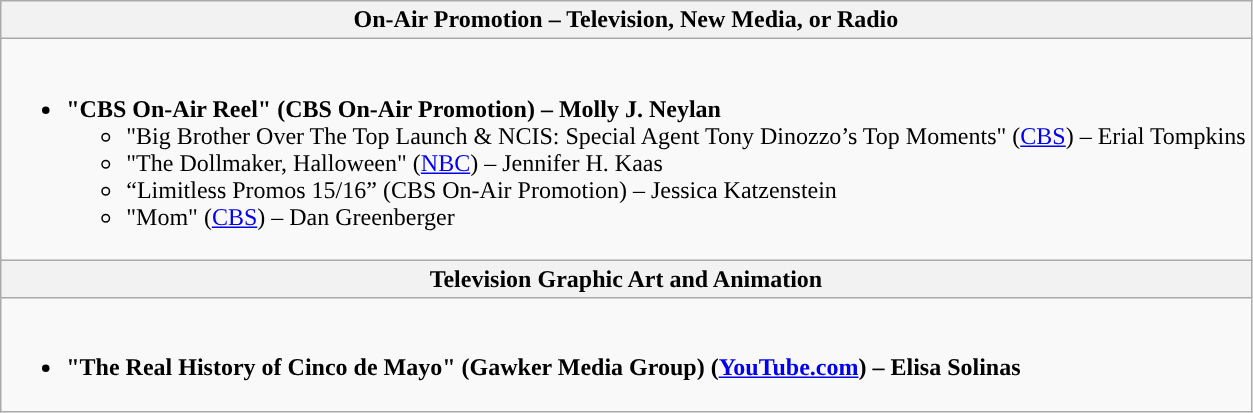<table class=wikitable style="width=100%">
<tr>
<th colspan="2" style="background:">On-Air Promotion – Television, New Media, or Radio</th>
</tr>
<tr>
<td colspan="2" style="vertical-align:top;"><br><ul><li><strong>"CBS On-Air Reel" (CBS On-Air Promotion) – Molly J. Neylan</strong><ul><li>"Big Brother Over The Top Launch & NCIS: Special Agent Tony Dinozzo’s Top Moments" (<a href='#'>CBS</a>) – Erial Tompkins</li><li>"The Dollmaker, Halloween" (<a href='#'>NBC</a>) – Jennifer H. Kaas</li><li>“Limitless Promos 15/16” (CBS On-Air Promotion) – Jessica Katzenstein</li><li>"Mom" (<a href='#'>CBS</a>) – Dan Greenberger</li></ul></li></ul></td>
</tr>
<tr>
<th colspan="2" style="background:">Television Graphic Art and Animation</th>
</tr>
<tr>
<td colspan="2" style="vertical-align:top;"><br><ul><li><strong>"The Real History of Cinco de Mayo" (Gawker Media Group) (<a href='#'>YouTube.com</a>) – Elisa Solinas</strong></li></ul></td>
</tr>
</table>
